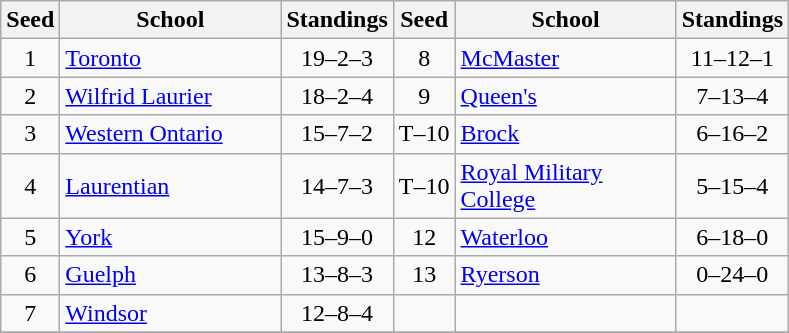<table class="wikitable">
<tr>
<th>Seed</th>
<th style="width:140px">School</th>
<th>Standings</th>
<th>Seed</th>
<th style="width:140px">School</th>
<th>Standings</th>
</tr>
<tr>
<td align=center>1</td>
<td><a href='#'>Toronto</a></td>
<td align=center>19–2–3</td>
<td align=center>8</td>
<td><a href='#'>McMaster</a></td>
<td align=center>11–12–1</td>
</tr>
<tr>
<td align=center>2</td>
<td><a href='#'>Wilfrid Laurier</a></td>
<td align=center>18–2–4</td>
<td align=center>9</td>
<td><a href='#'>Queen's</a></td>
<td align=center>7–13–4</td>
</tr>
<tr>
<td align=center>3</td>
<td><a href='#'>Western Ontario</a></td>
<td align=center>15–7–2</td>
<td align=center>T–10</td>
<td><a href='#'>Brock</a></td>
<td align=center>6–16–2</td>
</tr>
<tr>
<td align=center>4</td>
<td><a href='#'>Laurentian</a></td>
<td align=center>14–7–3</td>
<td align=center>T–10</td>
<td><a href='#'>Royal Military College</a></td>
<td align=center>5–15–4</td>
</tr>
<tr>
<td align=center>5</td>
<td><a href='#'>York</a></td>
<td align=center>15–9–0</td>
<td align=center>12</td>
<td><a href='#'>Waterloo</a></td>
<td align=center>6–18–0</td>
</tr>
<tr>
<td align=center>6</td>
<td><a href='#'>Guelph</a></td>
<td align=center>13–8–3</td>
<td align=center>13</td>
<td><a href='#'>Ryerson</a></td>
<td align=center>0–24–0</td>
</tr>
<tr>
<td align=center>7</td>
<td><a href='#'>Windsor</a></td>
<td align=center>12–8–4</td>
<td></td>
<td></td>
<td></td>
</tr>
<tr>
</tr>
</table>
